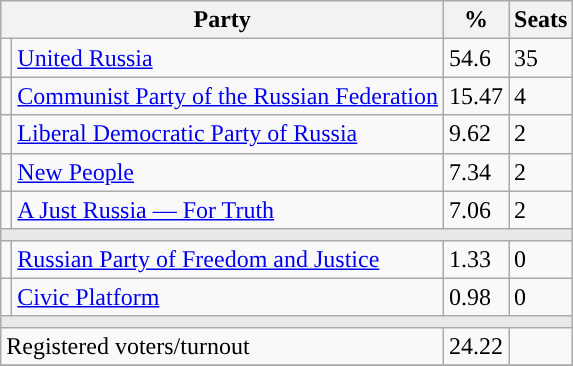<table class="wikitable">
<tr>
<th colspan=2>Party</th>
<th>%</th>
<th>Seats</th>
</tr>
<tr>
<td style="background:"></td>
<td><a href='#'>United Russia</a></td>
<td>54.6</td>
<td>35</td>
</tr>
<tr>
<td style="background:"></td>
<td><a href='#'>Communist Party of the Russian Federation</a></td>
<td>15.47</td>
<td>4</td>
</tr>
<tr>
<td style="background:"></td>
<td><a href='#'>Liberal Democratic Party of Russia</a></td>
<td>9.62</td>
<td>2</td>
</tr>
<tr>
<td style="background:"></td>
<td><a href='#'>New People</a></td>
<td>7.34</td>
<td>2</td>
</tr>
<tr>
<td style="background:"></td>
<td><a href='#'>A Just Russia — For Truth</a></td>
<td>7.06</td>
<td>2</td>
</tr>
<tr>
<td colspan=4 style="background:#E9E9E9;"></td>
</tr>
<tr>
<td style="background:"></td>
<td><a href='#'>Russian Party of Freedom and Justice</a></td>
<td>1.33</td>
<td>0</td>
</tr>
<tr>
<td style="background:"></td>
<td><a href='#'>Civic Platform</a></td>
<td>0.98</td>
<td>0</td>
</tr>
<tr>
<td colspan=4 style="background:#E9E9E9;"></td>
</tr>
<tr>
<td align=left colspan=2>Registered voters/turnout</td>
<td>24.22</td>
<td></td>
</tr>
<tr>
</tr>
</table>
